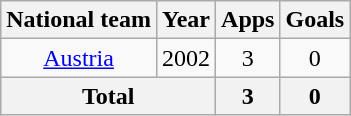<table class="wikitable" style="text-align:center">
<tr>
<th>National team</th>
<th>Year</th>
<th>Apps</th>
<th>Goals</th>
</tr>
<tr>
<td><a href='#'>Austria</a></td>
<td>2002</td>
<td>3</td>
<td>0</td>
</tr>
<tr>
<th colspan="2">Total</th>
<th>3</th>
<th>0</th>
</tr>
</table>
